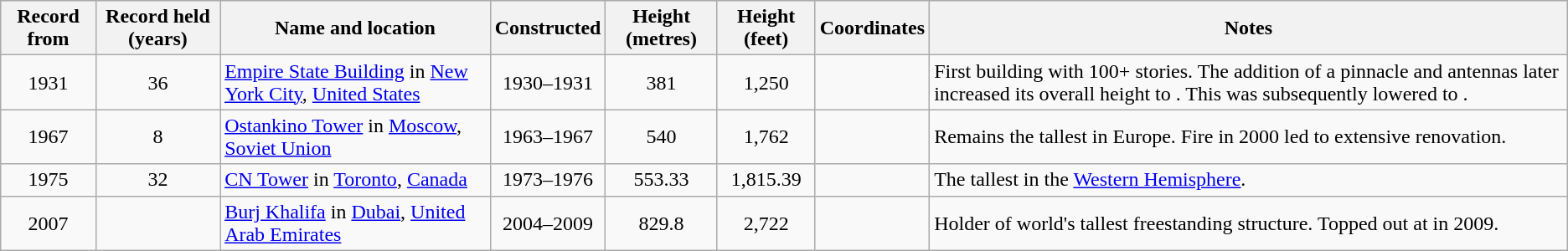<table class="sortable wikitable" style="text-align: center;" cellpadding="2">
<tr style="background: #ececec;">
<th>Record from</th>
<th>Record held (years)</th>
<th>Name and location</th>
<th>Constructed</th>
<th>Height (metres)</th>
<th>Height (feet)</th>
<th class="unsortable">Coordinates</th>
<th class="unsortable">Notes</th>
</tr>
<tr>
<td>1931</td>
<td>36</td>
<td style="text-align:left;"><a href='#'>Empire State Building</a> in <a href='#'>New York City</a>, <a href='#'>United States</a></td>
<td data-sort-value="1931">1930–1931</td>
<td>381</td>
<td>1,250</td>
<td></td>
<td style="text-align:left;">First building with 100+ stories. The addition of a pinnacle and antennas later increased its overall height to . This was subsequently lowered to .</td>
</tr>
<tr>
<td>1967</td>
<td>8</td>
<td style="text-align:left;"><a href='#'>Ostankino Tower</a> in <a href='#'>Moscow</a>, <a href='#'>Soviet Union</a></td>
<td data-sort-value="1967">1963–1967</td>
<td>540</td>
<td>1,762</td>
<td></td>
<td style="text-align:left;">Remains the tallest in Europe. Fire in 2000 led to extensive renovation.</td>
</tr>
<tr>
<td>1975</td>
<td>32</td>
<td style="text-align:left;"><a href='#'>CN Tower</a> in <a href='#'>Toronto</a>, <a href='#'>Canada</a></td>
<td data-sort-value="1976">1973–1976</td>
<td>553.33</td>
<td>1,815.39</td>
<td></td>
<td style="text-align:left;">The tallest in the <a href='#'>Western Hemisphere</a>.</td>
</tr>
<tr>
<td>2007</td>
<td></td>
<td style="text-align:left;"><a href='#'>Burj Khalifa</a> in <a href='#'>Dubai</a>, <a href='#'>United Arab Emirates</a></td>
<td data-sort-value="2009">2004–2009</td>
<td>829.8</td>
<td>2,722</td>
<td></td>
<td style="text-align:left">Holder of world's tallest freestanding structure. Topped out at  in 2009.</td>
</tr>
</table>
